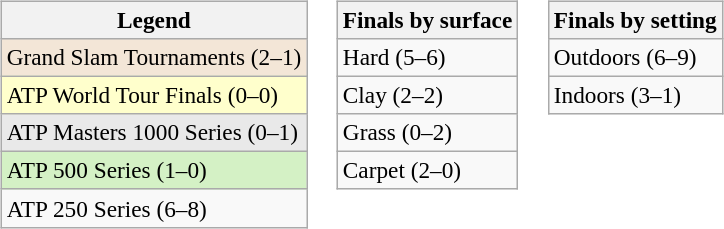<table>
<tr valign=top>
<td><br><table class=wikitable style=font-size:97%>
<tr>
<th>Legend</th>
</tr>
<tr style="background:#f3e6d7;">
<td>Grand Slam Tournaments (2–1)</td>
</tr>
<tr style="background:#ffc;">
<td>ATP World Tour Finals (0–0)</td>
</tr>
<tr style="background:#e9e9e9;">
<td>ATP Masters 1000 Series (0–1)</td>
</tr>
<tr style="background:#d4f1c5;">
<td>ATP 500 Series (1–0)</td>
</tr>
<tr>
<td>ATP 250 Series (6–8)</td>
</tr>
</table>
</td>
<td><br><table class=wikitable style=font-size:97%>
<tr>
<th>Finals by surface</th>
</tr>
<tr>
<td>Hard (5–6)</td>
</tr>
<tr>
<td>Clay (2–2)</td>
</tr>
<tr>
<td>Grass (0–2)</td>
</tr>
<tr>
<td>Carpet (2–0)</td>
</tr>
</table>
</td>
<td><br><table class=wikitable style=font-size:97%>
<tr>
<th>Finals by setting</th>
</tr>
<tr>
<td>Outdoors (6–9)</td>
</tr>
<tr>
<td>Indoors (3–1)</td>
</tr>
</table>
</td>
</tr>
</table>
